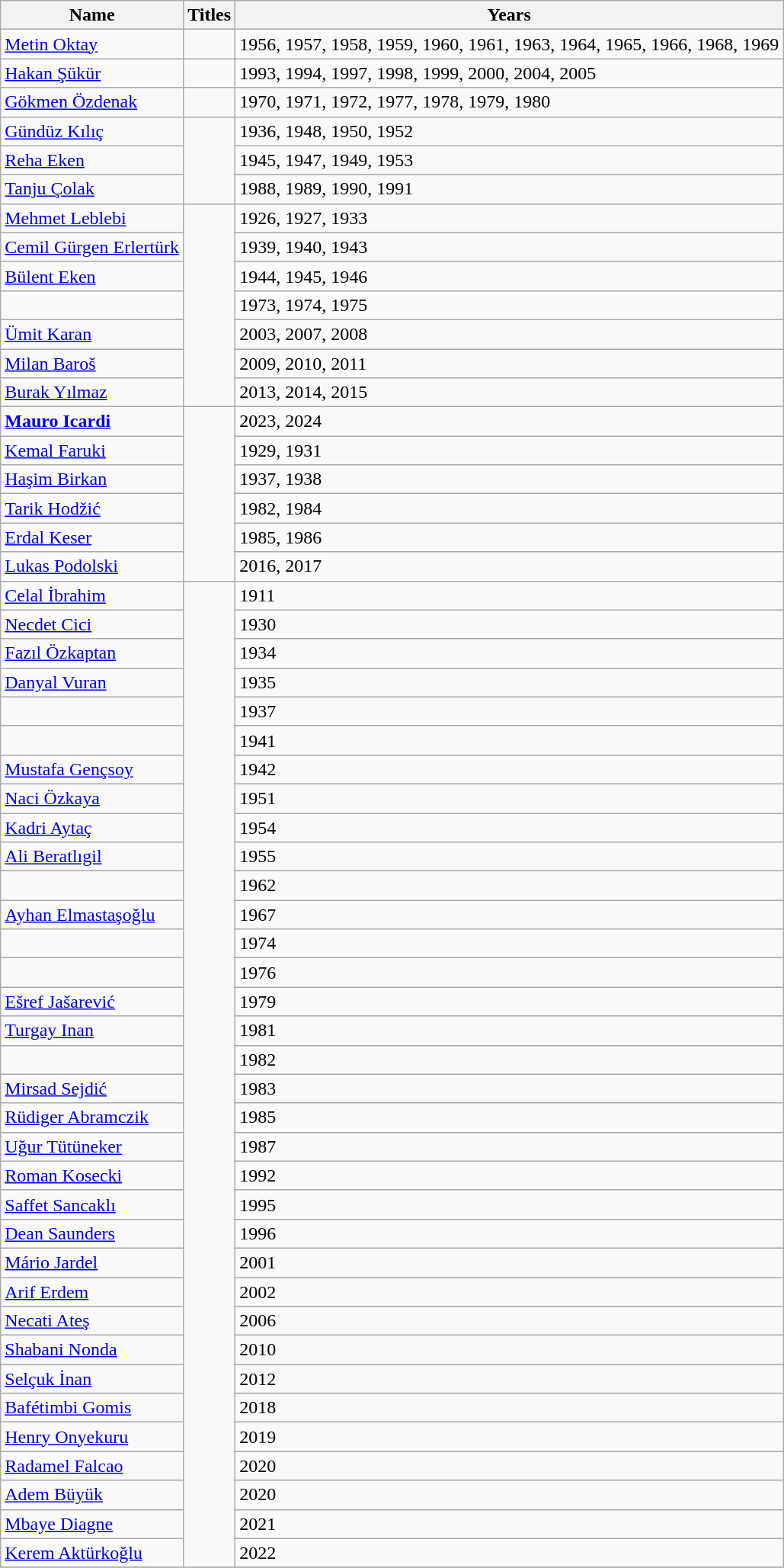<table class="wikitable sortable" style="text-align: leftr;">
<tr>
<th>Name</th>
<th>Titles</th>
<th>Years</th>
</tr>
<tr>
<td align="left"> <a href='#'>Metin Oktay</a></td>
<td></td>
<td>1956, 1957, 1958, 1959, 1960, 1961, 1963, 1964, 1965, 1966, 1968, 1969</td>
</tr>
<tr>
<td align="left"> <a href='#'>Hakan Şükür</a></td>
<td></td>
<td>1993, 1994, 1997, 1998, 1999, 2000, 2004, 2005</td>
</tr>
<tr>
<td align="left"> <a href='#'>Gökmen Özdenak</a></td>
<td></td>
<td>1970, 1971, 1972, 1977, 1978, 1979, 1980</td>
</tr>
<tr>
<td align="left"> <a href='#'>Gündüz Kılıç</a></td>
<td rowspan=3></td>
<td>1936, 1948, 1950, 1952</td>
</tr>
<tr>
<td align="left"> <a href='#'>Reha Eken</a></td>
<td>1945, 1947, 1949, 1953</td>
</tr>
<tr>
<td align="left"> <a href='#'>Tanju Çolak</a></td>
<td>1988, 1989, 1990, 1991</td>
</tr>
<tr>
<td align="left"> <a href='#'>Mehmet Leblebi</a></td>
<td rowspan=7></td>
<td>1926, 1927, 1933</td>
</tr>
<tr>
<td align="left"> <a href='#'>Cemil Gürgen Erlertürk</a></td>
<td>1939, 1940, 1943</td>
</tr>
<tr>
<td align="left"> <a href='#'>Bülent Eken</a></td>
<td>1944, 1945, 1946</td>
</tr>
<tr>
<td align="left"> </td>
<td>1973, 1974, 1975</td>
</tr>
<tr>
<td align="left"> <a href='#'>Ümit Karan</a></td>
<td>2003, 2007, 2008</td>
</tr>
<tr>
<td align="left"> <a href='#'>Milan Baroš</a></td>
<td>2009, 2010, 2011</td>
</tr>
<tr>
<td align="left"> <a href='#'>Burak Yılmaz</a></td>
<td>2013, 2014, 2015</td>
</tr>
<tr>
<td align="left"> <strong><a href='#'>Mauro Icardi</a></strong></td>
<td rowspan=6></td>
<td>2023, 2024</td>
</tr>
<tr>
<td align="left"> <a href='#'>Kemal Faruki</a></td>
<td>1929, 1931</td>
</tr>
<tr>
<td align="left"> <a href='#'>Haşim Birkan</a></td>
<td>1937, 1938</td>
</tr>
<tr>
<td align="left"> <a href='#'>Tarik Hodžić</a></td>
<td>1982, 1984</td>
</tr>
<tr>
<td align="left"> <a href='#'>Erdal Keser</a></td>
<td>1985, 1986</td>
</tr>
<tr>
<td align="left"> <a href='#'>Lukas Podolski</a></td>
<td>2016, 2017</td>
</tr>
<tr>
<td align="left"> <a href='#'>Celal İbrahim</a></td>
<td rowspan=34></td>
<td>1911</td>
</tr>
<tr>
<td align="left"> <a href='#'>Necdet Cici</a></td>
<td>1930</td>
</tr>
<tr>
<td align="left"> <a href='#'>Fazıl Özkaptan</a></td>
<td>1934</td>
</tr>
<tr>
<td align="left"> <a href='#'>Danyal Vuran</a></td>
<td>1935</td>
</tr>
<tr>
<td align="left"> </td>
<td>1937</td>
</tr>
<tr>
<td align="left"> </td>
<td>1941</td>
</tr>
<tr>
<td align="left"> <a href='#'>Mustafa Gençsoy</a></td>
<td>1942</td>
</tr>
<tr>
<td align="left"> <a href='#'>Naci Özkaya</a></td>
<td>1951</td>
</tr>
<tr>
<td align="left"> <a href='#'>Kadri Aytaç</a></td>
<td>1954</td>
</tr>
<tr>
<td align="left"> <a href='#'>Ali Beratlıgil</a></td>
<td>1955</td>
</tr>
<tr>
<td align="left"> </td>
<td>1962</td>
</tr>
<tr>
<td align="left"> <a href='#'>Ayhan Elmastaşoğlu</a></td>
<td>1967</td>
</tr>
<tr>
<td align="left"> </td>
<td>1974</td>
</tr>
<tr>
<td align="left"> </td>
<td>1976</td>
</tr>
<tr>
<td align="left"> <a href='#'>Ešref Jašarević</a></td>
<td>1979</td>
</tr>
<tr>
<td align="left"> <a href='#'>Turgay Inan</a></td>
<td>1981</td>
</tr>
<tr>
<td align="left"> </td>
<td>1982</td>
</tr>
<tr>
<td align="left"> <a href='#'>Mirsad Sejdić</a></td>
<td>1983</td>
</tr>
<tr>
<td align="left"> <a href='#'>Rüdiger Abramczik</a></td>
<td>1985</td>
</tr>
<tr>
<td align="left"> <a href='#'>Uğur Tütüneker</a></td>
<td>1987</td>
</tr>
<tr>
<td align="left"> <a href='#'>Roman Kosecki</a></td>
<td>1992</td>
</tr>
<tr>
<td align="left"> <a href='#'>Saffet Sancaklı</a></td>
<td>1995</td>
</tr>
<tr>
<td align="left"> <a href='#'>Dean Saunders</a></td>
<td>1996</td>
</tr>
<tr>
<td align="left"> <a href='#'>Mário Jardel</a></td>
<td>2001</td>
</tr>
<tr>
<td align="left"> <a href='#'>Arif Erdem</a></td>
<td>2002</td>
</tr>
<tr>
<td align="left"> <a href='#'>Necati Ateş</a></td>
<td>2006</td>
</tr>
<tr>
<td align="left"> <a href='#'>Shabani Nonda</a></td>
<td>2010</td>
</tr>
<tr>
<td align="left"> <a href='#'>Selçuk İnan</a></td>
<td>2012</td>
</tr>
<tr>
<td align="left"> <a href='#'>Bafétimbi Gomis</a></td>
<td>2018</td>
</tr>
<tr>
<td align="left"> <a href='#'>Henry Onyekuru</a></td>
<td>2019</td>
</tr>
<tr>
<td align="left"> <a href='#'>Radamel Falcao</a></td>
<td>2020</td>
</tr>
<tr>
<td align="left"> <a href='#'>Adem Büyük</a></td>
<td>2020</td>
</tr>
<tr>
<td align="left"> <a href='#'>Mbaye Diagne</a></td>
<td>2021</td>
</tr>
<tr>
<td align="left"> <a href='#'>Kerem Aktürkoğlu</a></td>
<td>2022</td>
</tr>
<tr>
</tr>
</table>
